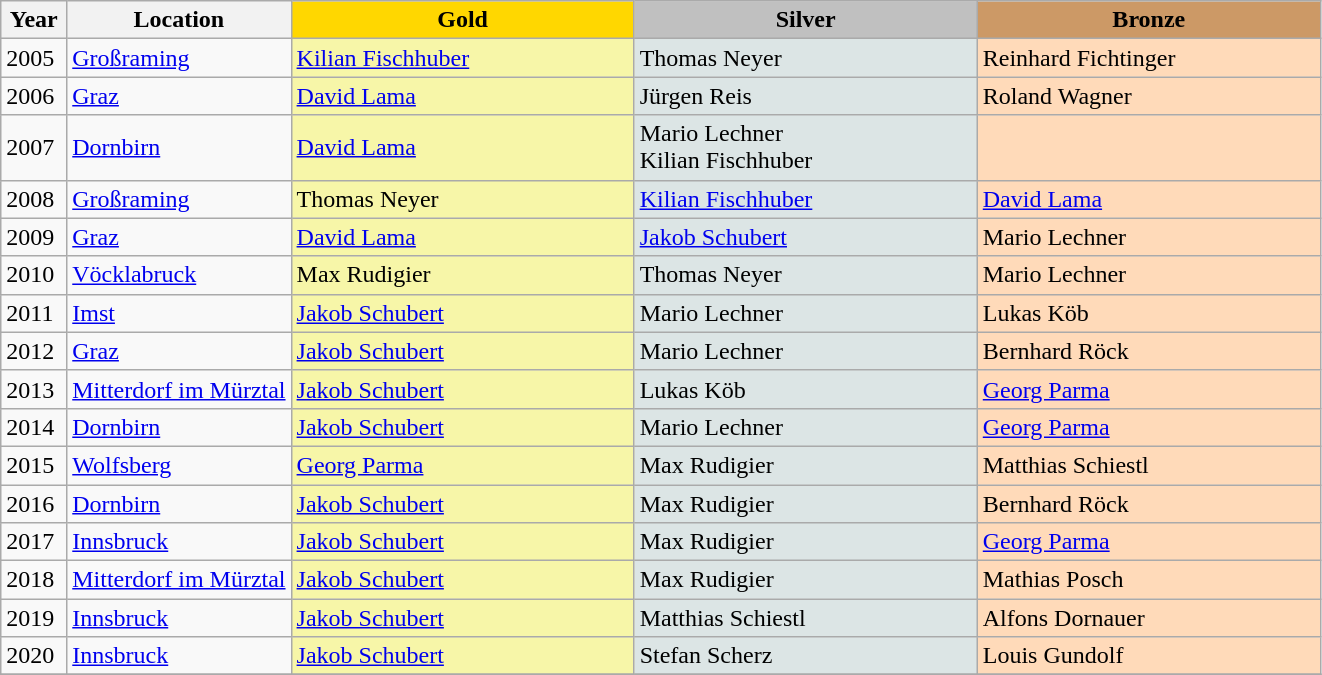<table class="wikitable sortable">
<tr>
<th class="hintergrundfarbe6" style="width:5%;">Year</th>
<th class="hintergrundfarbe6" style="width:17%;">Location</th>
<th style="background-color:gold; width:26%;">Gold</th>
<th style="background-color:silver; width:26%;">Silver</th>
<th style="background-color:#CC9966; width:26%;">Bronze</th>
</tr>
<tr>
<td>2005</td>
<td><a href='#'>Großraming</a></td>
<td bgcolor="#F7F6A8"><a href='#'>Kilian Fischhuber</a></td>
<td bgcolor="#DCE5E5">Thomas Neyer</td>
<td bgcolor="#FFDAB9">Reinhard Fichtinger</td>
</tr>
<tr>
<td>2006</td>
<td><a href='#'>Graz</a></td>
<td bgcolor="#F7F6A8"><a href='#'>David Lama</a></td>
<td bgcolor="#DCE5E5">Jürgen Reis</td>
<td bgcolor="#FFDAB9">Roland Wagner</td>
</tr>
<tr>
<td>2007</td>
<td><a href='#'>Dornbirn</a></td>
<td bgcolor="#F7F6A8"><a href='#'>David Lama</a></td>
<td bgcolor="#DCE5E5">Mario Lechner <br> Kilian Fischhuber</td>
<td bgcolor="#FFDAB9"></td>
</tr>
<tr>
<td>2008</td>
<td><a href='#'>Großraming</a></td>
<td bgcolor="#F7F6A8">Thomas Neyer</td>
<td bgcolor="#DCE5E5"><a href='#'>Kilian Fischhuber</a></td>
<td bgcolor="#FFDAB9"><a href='#'>David Lama</a></td>
</tr>
<tr>
<td>2009</td>
<td><a href='#'>Graz</a></td>
<td bgcolor="#F7F6A8"><a href='#'>David Lama</a></td>
<td bgcolor="#DCE5E5"><a href='#'>Jakob Schubert</a></td>
<td bgcolor="#FFDAB9">Mario Lechner</td>
</tr>
<tr>
<td>2010</td>
<td><a href='#'>Vöcklabruck</a></td>
<td bgcolor="#F7F6A8">Max Rudigier</td>
<td bgcolor="#DCE5E5">Thomas Neyer</td>
<td bgcolor="#FFDAB9">Mario Lechner</td>
</tr>
<tr>
<td>2011</td>
<td><a href='#'>Imst</a></td>
<td bgcolor="#F7F6A8"><a href='#'>Jakob Schubert</a></td>
<td bgcolor="#DCE5E5">Mario Lechner</td>
<td bgcolor="#FFDAB9">Lukas Köb</td>
</tr>
<tr>
<td>2012</td>
<td><a href='#'>Graz</a></td>
<td bgcolor="#F7F6A8"><a href='#'>Jakob Schubert</a></td>
<td bgcolor="#DCE5E5">Mario Lechner</td>
<td bgcolor="#FFDAB9">Bernhard Röck</td>
</tr>
<tr>
<td>2013</td>
<td><a href='#'>Mitterdorf im Mürztal</a></td>
<td bgcolor="#F7F6A8"><a href='#'>Jakob Schubert</a></td>
<td bgcolor="#DCE5E5">Lukas Köb</td>
<td bgcolor="#FFDAB9"><a href='#'>Georg Parma</a></td>
</tr>
<tr>
<td>2014</td>
<td><a href='#'>Dornbirn</a></td>
<td bgcolor="#F7F6A8"><a href='#'>Jakob Schubert</a></td>
<td bgcolor="#DCE5E5">Mario Lechner</td>
<td bgcolor="#FFDAB9"><a href='#'>Georg Parma</a></td>
</tr>
<tr>
<td>2015</td>
<td><a href='#'>Wolfsberg</a></td>
<td bgcolor="#F7F6A8"><a href='#'>Georg Parma</a></td>
<td bgcolor="#DCE5E5">Max Rudigier</td>
<td bgcolor="#FFDAB9">Matthias Schiestl</td>
</tr>
<tr>
<td>2016</td>
<td><a href='#'>Dornbirn</a></td>
<td bgcolor="#F7F6A8"><a href='#'>Jakob Schubert</a></td>
<td bgcolor="#DCE5E5">Max Rudigier</td>
<td bgcolor="#FFDAB9">Bernhard Röck</td>
</tr>
<tr>
<td>2017</td>
<td><a href='#'>Innsbruck</a></td>
<td bgcolor="#F7F6A8"><a href='#'>Jakob Schubert</a></td>
<td bgcolor="#DCE5E5">Max Rudigier</td>
<td bgcolor="#FFDAB9"><a href='#'>Georg Parma</a></td>
</tr>
<tr>
<td>2018</td>
<td><a href='#'>Mitterdorf im Mürztal</a></td>
<td bgcolor="#F7F6A8"><a href='#'>Jakob Schubert</a></td>
<td bgcolor="#DCE5E5">Max Rudigier</td>
<td bgcolor="#FFDAB9">Mathias Posch</td>
</tr>
<tr>
<td>2019</td>
<td><a href='#'>Innsbruck</a></td>
<td bgcolor="#F7F6A8"><a href='#'>Jakob Schubert</a></td>
<td bgcolor="#DCE5E5">Matthias Schiestl</td>
<td bgcolor="#FFDAB9">Alfons Dornauer</td>
</tr>
<tr>
<td>2020</td>
<td><a href='#'>Innsbruck</a></td>
<td bgcolor="#F7F6A8"><a href='#'>Jakob Schubert</a></td>
<td bgcolor="#DCE5E5">Stefan Scherz</td>
<td bgcolor="#FFDAB9">Louis Gundolf</td>
</tr>
<tr>
</tr>
</table>
